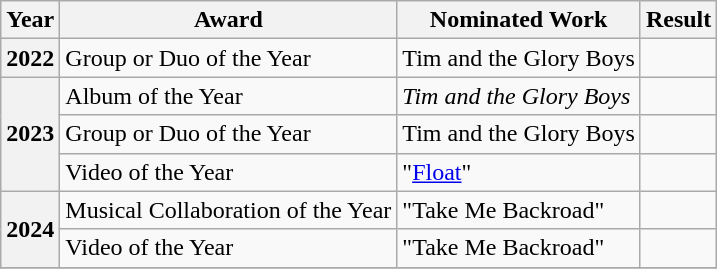<table class="wikitable">
<tr>
<th>Year</th>
<th>Award</th>
<th>Nominated Work</th>
<th>Result</th>
</tr>
<tr>
<th>2022</th>
<td>Group or Duo of the Year</td>
<td>Tim and the Glory Boys</td>
<td></td>
</tr>
<tr>
<th rowspan="3">2023</th>
<td>Album of the Year</td>
<td><em>Tim and the Glory Boys</em></td>
<td></td>
</tr>
<tr>
<td>Group or Duo of the Year</td>
<td>Tim and the Glory Boys</td>
<td></td>
</tr>
<tr>
<td>Video of the Year</td>
<td>"<a href='#'>Float</a>"</td>
<td></td>
</tr>
<tr>
<th rowspan="2">2024</th>
<td>Musical Collaboration of the Year</td>
<td>"Take Me Backroad"</td>
<td></td>
</tr>
<tr>
<td>Video of the Year</td>
<td>"Take Me Backroad"</td>
<td></td>
</tr>
<tr>
</tr>
</table>
